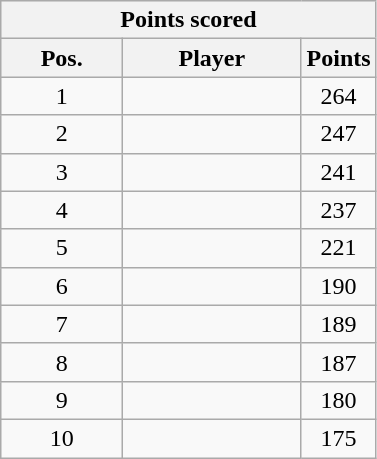<table class="wikitable" style="text-align:center">
<tr bgcolor="#efefef">
<th colspan=4 style="border-right:0px;";>Points scored<br></th>
</tr>
<tr bgcolor="#efefef">
<th>Pos.</th>
<th>Player</th>
<th width=20%>Points</th>
</tr>
<tr>
<td>1</td>
<td align=left></td>
<td>264</td>
</tr>
<tr>
<td>2</td>
<td align=left></td>
<td>247</td>
</tr>
<tr>
<td>3</td>
<td align=left></td>
<td>241</td>
</tr>
<tr>
<td>4</td>
<td align=left></td>
<td>237</td>
</tr>
<tr>
<td>5</td>
<td align=left></td>
<td>221</td>
</tr>
<tr>
<td>6</td>
<td align=left></td>
<td>190</td>
</tr>
<tr>
<td>7</td>
<td align=left></td>
<td>189</td>
</tr>
<tr>
<td>8</td>
<td align=left></td>
<td>187</td>
</tr>
<tr>
<td>9</td>
<td align=left></td>
<td>180</td>
</tr>
<tr>
<td>10</td>
<td align=left></td>
<td>175</td>
</tr>
</table>
